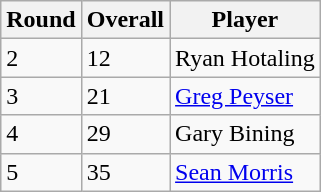<table class="wikitable">
<tr>
<th>Round</th>
<th>Overall</th>
<th>Player</th>
</tr>
<tr>
<td>2</td>
<td>12</td>
<td>Ryan Hotaling</td>
</tr>
<tr>
<td>3</td>
<td>21</td>
<td><a href='#'>Greg Peyser</a></td>
</tr>
<tr>
<td>4</td>
<td>29</td>
<td>Gary Bining</td>
</tr>
<tr>
<td>5</td>
<td>35</td>
<td><a href='#'>Sean Morris</a></td>
</tr>
</table>
